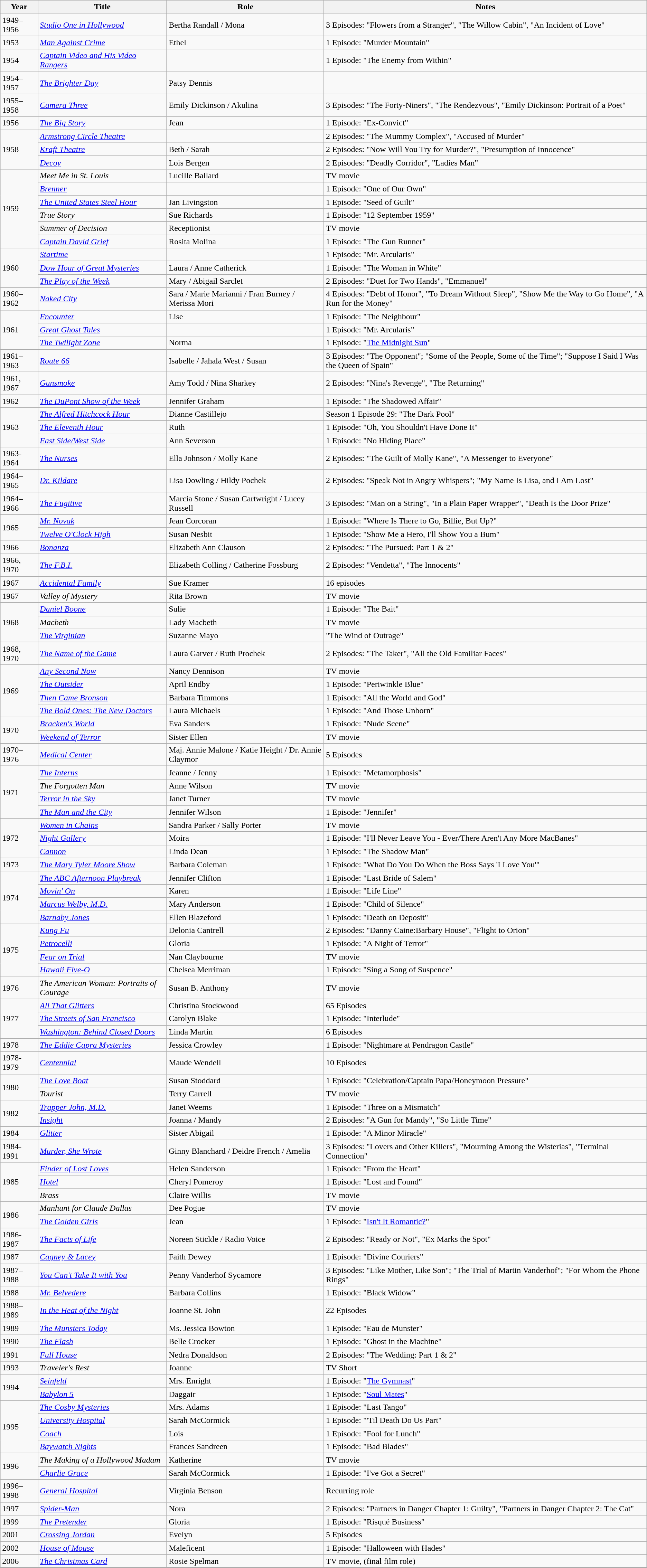<table class="wikitable sortable">
<tr>
<th>Year</th>
<th>Title</th>
<th>Role</th>
<th class="unsortable">Notes</th>
</tr>
<tr>
<td>1949–1956</td>
<td><em><a href='#'>Studio One in Hollywood</a></em></td>
<td>Bertha Randall / Mona</td>
<td>3 Episodes: "Flowers from a Stranger", "The Willow Cabin", "An Incident of Love"</td>
</tr>
<tr>
<td>1953</td>
<td><em><a href='#'>Man Against Crime</a></em></td>
<td>Ethel</td>
<td>1 Episode: "Murder Mountain"</td>
</tr>
<tr>
<td>1954</td>
<td><em><a href='#'>Captain Video and His Video Rangers</a></em></td>
<td></td>
<td>1 Episode: "The Enemy from Within"</td>
</tr>
<tr>
<td>1954–1957</td>
<td><em><a href='#'>The Brighter Day</a></em></td>
<td>Patsy Dennis</td>
<td></td>
</tr>
<tr>
<td>1955–1958</td>
<td><em><a href='#'>Camera Three</a></em></td>
<td>Emily Dickinson / Akulina</td>
<td>3 Episodes: "The Forty-Niners", "The Rendezvous", "Emily Dickinson: Portrait of a Poet"</td>
</tr>
<tr>
<td>1956</td>
<td><em><a href='#'>The Big Story</a></em></td>
<td>Jean</td>
<td>1 Episode: "Ex-Convict"</td>
</tr>
<tr>
<td rowspan="3">1958</td>
<td><em><a href='#'>Armstrong Circle Theatre</a></em></td>
<td></td>
<td>2 Episodes: "The Mummy Complex", "Accused of Murder"</td>
</tr>
<tr>
<td><em><a href='#'>Kraft Theatre</a></em></td>
<td>Beth / Sarah</td>
<td>2 Episodes: "Now Will You Try for Murder?", "Presumption of Innocence"</td>
</tr>
<tr>
<td><em><a href='#'>Decoy</a></em></td>
<td>Lois Bergen</td>
<td>2 Episodes: "Deadly Corridor", "Ladies Man"</td>
</tr>
<tr>
<td rowspan="6">1959</td>
<td><em>Meet Me in St. Louis</em></td>
<td>Lucille Ballard</td>
<td>TV movie</td>
</tr>
<tr>
<td><em><a href='#'>Brenner</a></em></td>
<td></td>
<td>1 Episode: "One of Our Own"</td>
</tr>
<tr>
<td><em><a href='#'>The United States Steel Hour</a></em></td>
<td>Jan Livingston</td>
<td>1 Episode: "Seed of Guilt"</td>
</tr>
<tr>
<td><em>True Story</em></td>
<td>Sue Richards</td>
<td>1 Episode: "12 September 1959"</td>
</tr>
<tr>
<td><em>Summer of Decision</em></td>
<td>Receptionist</td>
<td>TV movie</td>
</tr>
<tr>
<td><em><a href='#'>Captain David Grief</a></em></td>
<td>Rosita Molina</td>
<td>1 Episode: "The Gun Runner"</td>
</tr>
<tr>
<td rowspan="3">1960</td>
<td><em><a href='#'>Startime</a></em></td>
<td></td>
<td>1 Episode: "Mr. Arcularis"</td>
</tr>
<tr>
<td><em><a href='#'>Dow Hour of Great Mysteries</a></em></td>
<td>Laura / Anne Catherick</td>
<td>1 Episode: "The Woman in White"</td>
</tr>
<tr>
<td><em><a href='#'>The Play of the Week</a></em></td>
<td>Mary / Abigail Sarclet</td>
<td>2 Episodes: "Duet for Two Hands", "Emmanuel"</td>
</tr>
<tr>
<td>1960–1962</td>
<td><em><a href='#'>Naked City</a></em></td>
<td>Sara / Marie Marianni / Fran Burney / Merissa Mori</td>
<td>4 Episodes: "Debt of Honor", "To Dream Without Sleep", "Show Me the Way to Go Home", "A Run for the Money"</td>
</tr>
<tr>
<td rowspan="3">1961</td>
<td><em><a href='#'>Encounter</a></em></td>
<td>Lise</td>
<td>1 Episode: "The Neighbour"</td>
</tr>
<tr>
<td><em><a href='#'>Great Ghost Tales</a></em></td>
<td></td>
<td>1 Episode: "Mr. Arcularis"</td>
</tr>
<tr>
<td><em><a href='#'>The Twilight Zone</a></em></td>
<td>Norma</td>
<td>1 Episode: "<a href='#'>The Midnight Sun</a>"</td>
</tr>
<tr>
<td>1961–1963</td>
<td><em><a href='#'>Route 66</a></em></td>
<td>Isabelle / Jahala West / Susan</td>
<td>3 Episodes: "The Opponent"; "Some of the People, Some of the Time"; "Suppose I Said I Was the Queen of Spain"</td>
</tr>
<tr>
<td>1961, 1967</td>
<td><em><a href='#'>Gunsmoke</a></em></td>
<td>Amy Todd / Nina Sharkey</td>
<td>2 Episodes: "Nina's Revenge", "The Returning"</td>
</tr>
<tr>
<td>1962</td>
<td><em><a href='#'>The DuPont Show of the Week</a></em></td>
<td>Jennifer Graham</td>
<td>1 Episode: "The Shadowed Affair"</td>
</tr>
<tr>
<td rowspan="3">1963</td>
<td><em><a href='#'>The Alfred Hitchcock Hour</a></em></td>
<td>Dianne Castillejo</td>
<td>Season 1 Episode 29: "The Dark Pool"</td>
</tr>
<tr>
<td><em><a href='#'>The Eleventh Hour</a></em></td>
<td>Ruth</td>
<td>1 Episode: "Oh, You Shouldn't Have Done It"</td>
</tr>
<tr>
<td><em><a href='#'>East Side/West Side</a></em></td>
<td>Ann Severson</td>
<td>1 Episode: "No Hiding Place"</td>
</tr>
<tr>
<td>1963-1964</td>
<td><em><a href='#'>The Nurses</a></em></td>
<td>Ella Johnson / Molly Kane</td>
<td>2 Episodes: "The Guilt of Molly Kane", "A Messenger to Everyone"</td>
</tr>
<tr>
<td>1964–1965</td>
<td><em><a href='#'>Dr. Kildare</a></em></td>
<td>Lisa Dowling / Hildy Pochek</td>
<td>2 Episodes: "Speak Not in Angry Whispers"; "My Name Is Lisa, and I Am Lost"</td>
</tr>
<tr>
<td>1964–1966</td>
<td><em><a href='#'>The Fugitive</a></em></td>
<td>Marcia Stone / Susan Cartwright / Lucey Russell</td>
<td>3 Episodes: "Man on a String", "In a Plain Paper Wrapper", "Death Is the Door Prize"</td>
</tr>
<tr>
<td rowspan="2">1965</td>
<td><em><a href='#'>Mr. Novak</a></em></td>
<td>Jean Corcoran</td>
<td>1 Episode: "Where Is There to Go, Billie, But Up?"</td>
</tr>
<tr>
<td><em><a href='#'>Twelve O'Clock High</a></em></td>
<td>Susan Nesbit</td>
<td>1 Episode: "Show Me a Hero, I'll Show You a Bum"</td>
</tr>
<tr>
<td>1966</td>
<td><em><a href='#'>Bonanza</a></em></td>
<td>Elizabeth Ann Clauson</td>
<td>2 Episodes: "The Pursued: Part 1 & 2"</td>
</tr>
<tr>
<td>1966, 1970</td>
<td><em><a href='#'>The F.B.I.</a></em></td>
<td>Elizabeth Colling / Catherine Fossburg</td>
<td>2 Episodes: "Vendetta", "The Innocents"</td>
</tr>
<tr>
<td>1967</td>
<td><em><a href='#'>Accidental Family</a></em></td>
<td>Sue Kramer</td>
<td>16 episodes</td>
</tr>
<tr>
<td>1967</td>
<td><em>Valley of Mystery</em></td>
<td>Rita Brown</td>
<td>TV movie</td>
</tr>
<tr>
<td rowspan="3">1968</td>
<td><em><a href='#'>Daniel Boone</a></em></td>
<td>Sulie</td>
<td>1 Episode: "The Bait"</td>
</tr>
<tr>
<td><em>Macbeth</em></td>
<td>Lady Macbeth</td>
<td>TV movie</td>
</tr>
<tr>
<td><em><a href='#'>The Virginian</a></em></td>
<td>Suzanne Mayo</td>
<td>"The Wind of Outrage"</td>
</tr>
<tr>
<td>1968, 1970</td>
<td><em><a href='#'>The Name of the Game</a></em></td>
<td>Laura Garver / Ruth Prochek</td>
<td>2 Episodes: "The Taker", "All the Old Familiar Faces"</td>
</tr>
<tr>
<td rowspan="4">1969</td>
<td><em><a href='#'>Any Second Now</a></em></td>
<td>Nancy Dennison</td>
<td>TV movie</td>
</tr>
<tr>
<td><em><a href='#'>The Outsider</a></em></td>
<td>April Endby</td>
<td>1 Episode: "Periwinkle Blue"</td>
</tr>
<tr>
<td><em><a href='#'>Then Came Bronson</a></em></td>
<td>Barbara Timmons</td>
<td>1 Episode: "All the World and God"</td>
</tr>
<tr>
<td><em><a href='#'>The Bold Ones: The New Doctors</a></em></td>
<td>Laura Michaels</td>
<td>1 Episode: "And Those Unborn"</td>
</tr>
<tr>
<td rowspan="2">1970</td>
<td><em><a href='#'>Bracken's World</a></em></td>
<td>Eva Sanders</td>
<td>1 Episode: "Nude Scene"</td>
</tr>
<tr>
<td><em><a href='#'>Weekend of Terror</a></em></td>
<td>Sister Ellen</td>
<td>TV movie</td>
</tr>
<tr>
<td>1970–1976</td>
<td><em><a href='#'>Medical Center</a></em></td>
<td>Maj. Annie Malone / Katie Height / Dr. Annie Claymor</td>
<td>5 Episodes</td>
</tr>
<tr>
<td rowspan="4">1971</td>
<td><em><a href='#'>The Interns</a></em></td>
<td>Jeanne / Jenny</td>
<td>1 Episode: "Metamorphosis"</td>
</tr>
<tr>
<td><em>The Forgotten Man</em></td>
<td>Anne Wilson</td>
<td>TV movie</td>
</tr>
<tr>
<td><em><a href='#'>Terror in the Sky</a></em></td>
<td>Janet Turner</td>
<td>TV movie</td>
</tr>
<tr>
<td><em><a href='#'>The Man and the City</a></em></td>
<td>Jennifer Wilson</td>
<td>1 Episode: "Jennifer"</td>
</tr>
<tr>
<td rowspan="3">1972</td>
<td><em><a href='#'>Women in Chains</a></em></td>
<td>Sandra Parker / Sally Porter</td>
<td>TV movie</td>
</tr>
<tr>
<td><em><a href='#'>Night Gallery</a></em></td>
<td>Moira</td>
<td>1 Episode: "I'll Never Leave You - Ever/There Aren't Any More MacBanes"</td>
</tr>
<tr>
<td><em><a href='#'>Cannon</a></em></td>
<td>Linda Dean</td>
<td>1 Episode: "The Shadow Man"</td>
</tr>
<tr>
<td>1973</td>
<td><em><a href='#'>The Mary Tyler Moore Show</a></em></td>
<td>Barbara Coleman</td>
<td>1 Episode: "What Do You Do When the Boss Says 'I Love You'"</td>
</tr>
<tr>
<td rowspan="4">1974</td>
<td><em><a href='#'>The ABC Afternoon Playbreak</a></em></td>
<td>Jennifer Clifton</td>
<td>1 Episode: "Last Bride of Salem"</td>
</tr>
<tr>
<td><em><a href='#'>Movin' On</a></em></td>
<td>Karen</td>
<td>1 Episode: "Life Line"</td>
</tr>
<tr>
<td><em><a href='#'>Marcus Welby, M.D.</a></em></td>
<td>Mary Anderson</td>
<td>1 Episode: "Child of Silence"</td>
</tr>
<tr>
<td><em><a href='#'>Barnaby Jones</a></em></td>
<td>Ellen Blazeford</td>
<td>1 Episode: "Death on Deposit"</td>
</tr>
<tr>
<td rowspan="4">1975</td>
<td><em><a href='#'>Kung Fu</a></em></td>
<td>Delonia Cantrell</td>
<td>2 Episodes: "Danny Caine:Barbary House", "Flight to Orion"</td>
</tr>
<tr>
<td><em><a href='#'>Petrocelli</a></em></td>
<td>Gloria</td>
<td>1 Episode: "A Night of Terror"</td>
</tr>
<tr>
<td><em><a href='#'>Fear on Trial</a></em></td>
<td>Nan Claybourne</td>
<td>TV movie</td>
</tr>
<tr>
<td><em><a href='#'>Hawaii Five-O</a></em></td>
<td>Chelsea Merriman</td>
<td>1 Episode: "Sing a Song of Suspence"</td>
</tr>
<tr>
<td>1976</td>
<td><em>The American Woman: Portraits of Courage</em></td>
<td>Susan B. Anthony</td>
<td>TV movie</td>
</tr>
<tr>
<td rowspan="3">1977</td>
<td><em><a href='#'>All That Glitters</a></em></td>
<td>Christina Stockwood</td>
<td>65 Episodes</td>
</tr>
<tr>
<td><em><a href='#'>The Streets of San Francisco</a></em></td>
<td>Carolyn Blake</td>
<td>1 Episode: "Interlude"</td>
</tr>
<tr>
<td><em><a href='#'>Washington: Behind Closed Doors</a></em></td>
<td>Linda Martin</td>
<td>6 Episodes</td>
</tr>
<tr>
<td>1978</td>
<td><em><a href='#'>The Eddie Capra Mysteries</a></em></td>
<td>Jessica Crowley</td>
<td>1 Episode: "Nightmare at Pendragon Castle"</td>
</tr>
<tr>
<td>1978-1979</td>
<td><em><a href='#'>Centennial</a></em></td>
<td>Maude Wendell</td>
<td>10 Episodes</td>
</tr>
<tr>
<td rowspan="2">1980</td>
<td><em><a href='#'>The Love Boat</a></em></td>
<td>Susan Stoddard</td>
<td>1 Episode: "Celebration/Captain Papa/Honeymoon Pressure"</td>
</tr>
<tr>
<td><em>Tourist</em></td>
<td>Terry Carrell</td>
<td>TV movie</td>
</tr>
<tr>
<td rowspan="2">1982</td>
<td><em><a href='#'>Trapper John, M.D.</a></em></td>
<td>Janet Weems</td>
<td>1 Episode: "Three on a Mismatch"</td>
</tr>
<tr>
<td><em><a href='#'>Insight</a></em></td>
<td>Joanna / Mandy</td>
<td>2 Episodes: "A Gun for Mandy", "So Little Time"</td>
</tr>
<tr>
<td>1984</td>
<td><em><a href='#'>Glitter</a></em></td>
<td>Sister Abigail</td>
<td>1 Episode: "A Minor Miracle"</td>
</tr>
<tr>
<td>1984-1991</td>
<td><em><a href='#'>Murder, She Wrote</a></em></td>
<td>Ginny Blanchard / Deidre French / Amelia</td>
<td>3 Episodes: "Lovers and Other Killers", "Mourning Among the Wisterias", "Terminal Connection"</td>
</tr>
<tr>
<td rowspan="3">1985</td>
<td><em><a href='#'>Finder of Lost Loves</a></em></td>
<td>Helen Sanderson</td>
<td>1 Episode: "From the Heart"</td>
</tr>
<tr>
<td><em><a href='#'>Hotel</a></em></td>
<td>Cheryl Pomeroy</td>
<td>1 Episode: "Lost and Found"</td>
</tr>
<tr>
<td><em>Brass</em></td>
<td>Claire Willis</td>
<td>TV movie</td>
</tr>
<tr>
<td rowspan="2">1986</td>
<td><em>Manhunt for Claude Dallas</em></td>
<td>Dee Pogue</td>
<td>TV movie</td>
</tr>
<tr>
<td><em><a href='#'>The Golden Girls</a></em></td>
<td>Jean</td>
<td>1 Episode: "<a href='#'>Isn't It Romantic?</a>"</td>
</tr>
<tr>
<td>1986-1987</td>
<td><em><a href='#'>The Facts of Life</a></em></td>
<td>Noreen Stickle / Radio Voice</td>
<td>2 Episodes: "Ready or Not", "Ex Marks the Spot"</td>
</tr>
<tr>
<td>1987</td>
<td><em><a href='#'>Cagney & Lacey</a></em></td>
<td>Faith Dewey</td>
<td>1 Episode: "Divine Couriers"</td>
</tr>
<tr>
<td>1987–1988</td>
<td><em><a href='#'>You Can't Take It with You</a></em></td>
<td>Penny Vanderhof Sycamore</td>
<td>3 Episodes: "Like Mother, Like Son"; "The Trial of Martin Vanderhof"; "For Whom the Phone Rings"</td>
</tr>
<tr>
<td>1988</td>
<td><em><a href='#'>Mr. Belvedere</a></em></td>
<td>Barbara Collins</td>
<td>1 Episode: "Black Widow"</td>
</tr>
<tr>
<td>1988–1989</td>
<td><em><a href='#'>In the Heat of the Night</a></em></td>
<td>Joanne St. John</td>
<td>22 Episodes</td>
</tr>
<tr>
<td>1989</td>
<td><em><a href='#'>The Munsters Today</a></em></td>
<td>Ms. Jessica Bowton</td>
<td>1 Episode: "Eau de Munster"</td>
</tr>
<tr>
<td>1990</td>
<td><em><a href='#'>The Flash</a></em></td>
<td>Belle Crocker</td>
<td>1 Episode: "Ghost in the Machine"</td>
</tr>
<tr 1991 Murder, She Wrote Ginny 1 Episode: "Terminal Connection">
<td>1991</td>
<td><em><a href='#'>Full House</a></em></td>
<td>Nedra Donaldson</td>
<td>2 Episodes: "The Wedding: Part 1 & 2"</td>
</tr>
<tr>
<td>1993</td>
<td><em>Traveler's Rest</em></td>
<td>Joanne</td>
<td>TV Short</td>
</tr>
<tr>
<td rowspan="2">1994</td>
<td><em><a href='#'>Seinfeld</a></em></td>
<td>Mrs. Enright</td>
<td>1 Episode: "<a href='#'>The Gymnast</a>"</td>
</tr>
<tr>
<td><em><a href='#'>Babylon 5</a></em></td>
<td>Daggair</td>
<td>1 Episode: "<a href='#'>Soul Mates</a>"</td>
</tr>
<tr>
<td rowspan="4">1995</td>
<td><em><a href='#'>The Cosby Mysteries</a></em></td>
<td>Mrs. Adams</td>
<td>1 Episode: "Last Tango"</td>
</tr>
<tr>
<td><em><a href='#'>University Hospital</a></em></td>
<td>Sarah McCormick</td>
<td>1 Episode: "'Til Death Do Us Part"</td>
</tr>
<tr>
<td><em><a href='#'>Coach</a></em></td>
<td>Lois</td>
<td>1 Episode: "Fool for Lunch"</td>
</tr>
<tr>
<td><em><a href='#'>Baywatch Nights</a></em></td>
<td>Frances Sandreen</td>
<td>1 Episode: "Bad Blades"</td>
</tr>
<tr>
<td rowspan="2">1996</td>
<td><em>The Making of a Hollywood Madam</em></td>
<td>Katherine</td>
<td>TV movie</td>
</tr>
<tr>
<td><em><a href='#'>Charlie Grace</a></em></td>
<td>Sarah McCormick</td>
<td>1 Episode: "I've Got a Secret"</td>
</tr>
<tr>
<td>1996–1998</td>
<td><em><a href='#'>General Hospital</a></em></td>
<td>Virginia Benson</td>
<td>Recurring role</td>
</tr>
<tr>
<td>1997</td>
<td><em><a href='#'>Spider-Man</a></em></td>
<td>Nora</td>
<td>2 Episodes: "Partners in Danger Chapter 1: Guilty", "Partners in Danger Chapter 2: The Cat"</td>
</tr>
<tr>
<td>1999</td>
<td><em><a href='#'>The Pretender</a></em></td>
<td>Gloria</td>
<td>1 Episode: "Risqué Business"</td>
</tr>
<tr>
<td>2001</td>
<td><em><a href='#'>Crossing Jordan</a></em></td>
<td>Evelyn</td>
<td>5 Episodes</td>
</tr>
<tr>
<td>2002</td>
<td><em><a href='#'>House of Mouse</a></em></td>
<td>Maleficent</td>
<td>1 Episode: "Halloween with Hades"</td>
</tr>
<tr>
<td>2006</td>
<td><em><a href='#'>The Christmas Card</a></em></td>
<td>Rosie Spelman</td>
<td>TV movie, (final film role)</td>
</tr>
<tr>
</tr>
</table>
